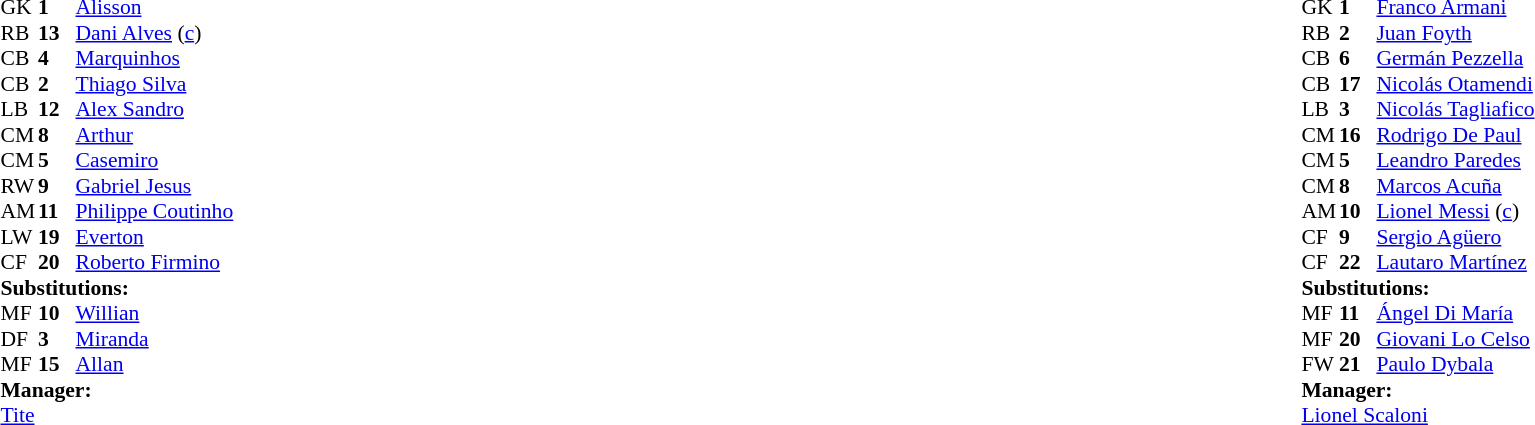<table width="100%">
<tr>
<td valign="top" width="40%"><br><table style="font-size:90%" cellspacing="0" cellpadding="0">
<tr>
<th width=25></th>
<th width=25></th>
</tr>
<tr>
<td>GK</td>
<td><strong>1</strong></td>
<td><a href='#'>Alisson</a></td>
</tr>
<tr>
<td>RB</td>
<td><strong>13</strong></td>
<td><a href='#'>Dani Alves</a> (<a href='#'>c</a>)</td>
<td></td>
</tr>
<tr>
<td>CB</td>
<td><strong>4</strong></td>
<td><a href='#'>Marquinhos</a></td>
<td></td>
<td></td>
</tr>
<tr>
<td>CB</td>
<td><strong>2</strong></td>
<td><a href='#'>Thiago Silva</a></td>
</tr>
<tr>
<td>LB</td>
<td><strong>12</strong></td>
<td><a href='#'>Alex Sandro</a></td>
</tr>
<tr>
<td>CM</td>
<td><strong>8</strong></td>
<td><a href='#'>Arthur</a></td>
</tr>
<tr>
<td>CM</td>
<td><strong>5</strong></td>
<td><a href='#'>Casemiro</a></td>
</tr>
<tr>
<td>RW</td>
<td><strong>9</strong></td>
<td><a href='#'>Gabriel Jesus</a></td>
<td></td>
<td></td>
</tr>
<tr>
<td>AM</td>
<td><strong>11</strong></td>
<td><a href='#'>Philippe Coutinho</a></td>
</tr>
<tr>
<td>LW</td>
<td><strong>19</strong></td>
<td><a href='#'>Everton</a></td>
<td></td>
<td></td>
</tr>
<tr>
<td>CF</td>
<td><strong>20</strong></td>
<td><a href='#'>Roberto Firmino</a></td>
</tr>
<tr>
<td colspan=3><strong>Substitutions:</strong></td>
</tr>
<tr>
<td>MF</td>
<td><strong>10</strong></td>
<td><a href='#'>Willian</a></td>
<td></td>
<td></td>
</tr>
<tr>
<td>DF</td>
<td><strong>3</strong></td>
<td><a href='#'>Miranda</a></td>
<td></td>
<td></td>
</tr>
<tr>
<td>MF</td>
<td><strong>15</strong></td>
<td><a href='#'>Allan</a></td>
<td></td>
<td></td>
</tr>
<tr>
<td colspan=3><strong>Manager:</strong></td>
</tr>
<tr>
<td colspan=3><a href='#'>Tite</a></td>
</tr>
</table>
</td>
<td valign="top"></td>
<td valign="top" width="50%"><br><table style="font-size:90%; margin:auto" cellspacing="0" cellpadding="0">
<tr>
<th width=25></th>
<th width=25></th>
</tr>
<tr>
<td>GK</td>
<td><strong>1</strong></td>
<td><a href='#'>Franco Armani</a></td>
</tr>
<tr>
<td>RB</td>
<td><strong>2</strong></td>
<td><a href='#'>Juan Foyth</a></td>
<td></td>
</tr>
<tr>
<td>CB</td>
<td><strong>6</strong></td>
<td><a href='#'>Germán Pezzella</a></td>
</tr>
<tr>
<td>CB</td>
<td><strong>17</strong></td>
<td><a href='#'>Nicolás Otamendi</a></td>
</tr>
<tr>
<td>LB</td>
<td><strong>3</strong></td>
<td><a href='#'>Nicolás Tagliafico</a></td>
<td></td>
<td></td>
</tr>
<tr>
<td>CM</td>
<td><strong>16</strong></td>
<td><a href='#'>Rodrigo De Paul</a></td>
<td></td>
<td></td>
</tr>
<tr>
<td>CM</td>
<td><strong>5</strong></td>
<td><a href='#'>Leandro Paredes</a></td>
</tr>
<tr>
<td>CM</td>
<td><strong>8</strong></td>
<td><a href='#'>Marcos Acuña</a></td>
<td></td>
<td></td>
</tr>
<tr>
<td>AM</td>
<td><strong>10</strong></td>
<td><a href='#'>Lionel Messi</a> (<a href='#'>c</a>)</td>
</tr>
<tr>
<td>CF</td>
<td><strong>9</strong></td>
<td><a href='#'>Sergio Agüero</a></td>
<td></td>
</tr>
<tr>
<td>CF</td>
<td><strong>22</strong></td>
<td><a href='#'>Lautaro Martínez</a></td>
<td></td>
</tr>
<tr>
<td colspan=3><strong>Substitutions:</strong></td>
</tr>
<tr>
<td>MF</td>
<td><strong>11</strong></td>
<td><a href='#'>Ángel Di María</a></td>
<td></td>
<td></td>
</tr>
<tr>
<td>MF</td>
<td><strong>20</strong></td>
<td><a href='#'>Giovani Lo Celso</a></td>
<td></td>
<td></td>
</tr>
<tr>
<td>FW</td>
<td><strong>21</strong></td>
<td><a href='#'>Paulo Dybala</a></td>
<td></td>
<td></td>
</tr>
<tr>
<td colspan=3><strong>Manager:</strong></td>
</tr>
<tr>
<td colspan=3><a href='#'>Lionel Scaloni</a></td>
<td></td>
</tr>
</table>
</td>
</tr>
</table>
